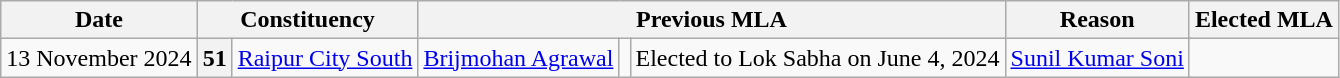<table class="wikitable sortable" style="text-align:center;">
<tr>
<th>Date</th>
<th colspan="2">Constituency</th>
<th colspan="3">Previous MLA</th>
<th>Reason</th>
<th colspan="5">Elected MLA</th>
</tr>
<tr>
<td>13 November 2024</td>
<th>51</th>
<td><a href='#'>Raipur City South</a></td>
<td><a href='#'>Brijmohan Agrawal</a></td>
<td></td>
<td>Elected to Lok Sabha on June 4, 2024</td>
<td Colspan=3><a href='#'>Sunil Kumar Soni</a></td>
<td></td>
</tr>
</table>
